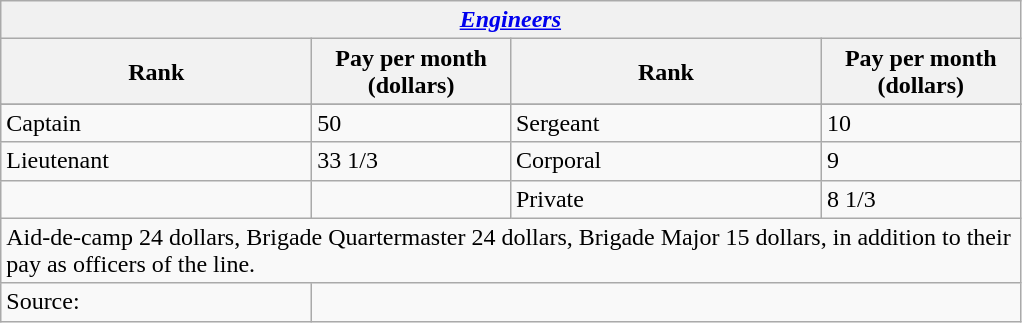<table class="wikitable">
<tr bgcolor="F1F1F1">
<td colspan=4 style="text-align:center;"><strong><em><a href='#'>Engineers</a></em></strong></td>
</tr>
<tr>
<th align="left" width="200">Rank</th>
<th align="left" width="125">Pay per month (dollars)</th>
<th align="left" width="200">Rank</th>
<th align="left" width="125">Pay per month (dollars)</th>
</tr>
<tr>
</tr>
<tr>
<td>Captain</td>
<td>50</td>
<td>Sergeant</td>
<td>10</td>
</tr>
<tr>
<td>Lieutenant</td>
<td>33 1/3</td>
<td>Corporal</td>
<td>9</td>
</tr>
<tr>
<td></td>
<td></td>
<td>Private</td>
<td>8 1/3</td>
</tr>
<tr>
<td colspan=4>Aid-de-camp 24 dollars, Brigade Quartermaster 24 dollars, Brigade Major 15 dollars, in addition to their pay as officers of the line.</td>
</tr>
<tr>
<td>Source:</td>
<td colspan=3></td>
</tr>
</table>
